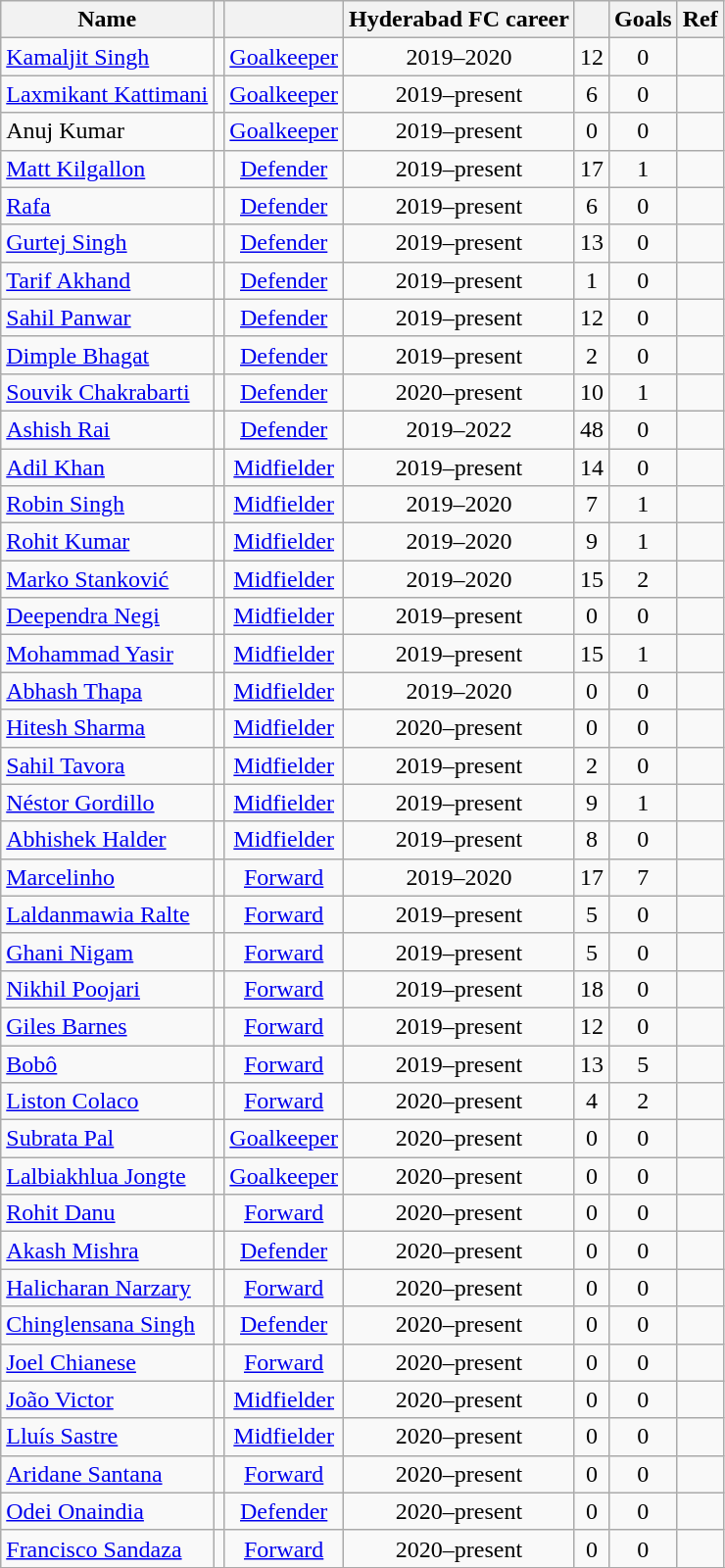<table class="wikitable sortable" style="text-align:center;">
<tr>
<th>Name</th>
<th></th>
<th></th>
<th>Hyderabad FC career</th>
<th data-sort-type="number"></th>
<th data-sort-type="number">Goals</th>
<th class="unsortable">Ref</th>
</tr>
<tr>
<td align="left"><a href='#'>Kamaljit Singh</a></td>
<td></td>
<td data-sort-value=3><a href='#'>Goalkeeper</a></td>
<td>2019–2020</td>
<td>12</td>
<td>0</td>
<td></td>
</tr>
<tr>
<td align="left"><a href='#'>Laxmikant Kattimani</a></td>
<td></td>
<td data-sort-value=3><a href='#'>Goalkeeper</a></td>
<td>2019–present</td>
<td>6</td>
<td>0</td>
<td></td>
</tr>
<tr>
<td align="left">Anuj Kumar</td>
<td></td>
<td data-sort-value=3><a href='#'>Goalkeeper</a></td>
<td>2019–present</td>
<td>0</td>
<td>0</td>
<td></td>
</tr>
<tr>
<td align="left"><a href='#'>Matt Kilgallon</a></td>
<td></td>
<td data-sort-value=3><a href='#'>Defender</a></td>
<td>2019–present</td>
<td>17</td>
<td>1</td>
<td></td>
</tr>
<tr>
<td align="left"><a href='#'>Rafa</a></td>
<td></td>
<td data-sort-value=3><a href='#'>Defender</a></td>
<td>2019–present</td>
<td>6</td>
<td>0</td>
<td></td>
</tr>
<tr>
<td align="left"><a href='#'>Gurtej Singh</a></td>
<td></td>
<td data-sort-value=3><a href='#'>Defender</a></td>
<td>2019–present</td>
<td>13</td>
<td>0</td>
<td></td>
</tr>
<tr>
<td align="left"><a href='#'>Tarif Akhand</a></td>
<td></td>
<td data-sort-value=3><a href='#'>Defender</a></td>
<td>2019–present</td>
<td>1</td>
<td>0</td>
<td></td>
</tr>
<tr>
<td align="left"><a href='#'>Sahil Panwar</a></td>
<td></td>
<td data-sort-value=3><a href='#'>Defender</a></td>
<td>2019–present</td>
<td>12</td>
<td>0</td>
<td></td>
</tr>
<tr>
<td align="left"><a href='#'>Dimple Bhagat</a></td>
<td></td>
<td data-sort-value=3><a href='#'>Defender</a></td>
<td>2019–present</td>
<td>2</td>
<td>0</td>
<td></td>
</tr>
<tr>
<td align="left"><a href='#'>Souvik Chakrabarti</a></td>
<td></td>
<td data-sort-value=3><a href='#'>Defender</a></td>
<td>2020–present</td>
<td>10</td>
<td>1</td>
<td></td>
</tr>
<tr>
<td align="left"><a href='#'>Ashish Rai</a></td>
<td></td>
<td data-sort-value=3><a href='#'>Defender</a></td>
<td>2019–2022</td>
<td>48</td>
<td>0</td>
<td></td>
</tr>
<tr>
<td align="left"><a href='#'>Adil Khan</a></td>
<td></td>
<td data-sort-value=3><a href='#'>Midfielder</a></td>
<td>2019–present</td>
<td>14</td>
<td>0</td>
<td></td>
</tr>
<tr>
<td align="left"><a href='#'>Robin  Singh</a></td>
<td></td>
<td data-sort-value=3><a href='#'>Midfielder</a></td>
<td>2019–2020</td>
<td>7</td>
<td>1</td>
<td></td>
</tr>
<tr>
<td align="left"><a href='#'>Rohit Kumar</a></td>
<td></td>
<td data-sort-value=3><a href='#'>Midfielder</a></td>
<td>2019–2020</td>
<td>9</td>
<td>1</td>
<td></td>
</tr>
<tr>
<td align="left"><a href='#'>Marko Stanković</a></td>
<td></td>
<td data-sort-value=3><a href='#'>Midfielder</a></td>
<td>2019–2020</td>
<td>15</td>
<td>2</td>
<td></td>
</tr>
<tr>
<td align="left"><a href='#'>Deependra Negi</a></td>
<td></td>
<td data-sort-value=3><a href='#'>Midfielder</a></td>
<td>2019–present</td>
<td>0</td>
<td>0</td>
<td></td>
</tr>
<tr>
<td align="left"><a href='#'>Mohammad Yasir</a></td>
<td></td>
<td data-sort-value=3><a href='#'>Midfielder</a></td>
<td>2019–present</td>
<td>15</td>
<td>1</td>
<td></td>
</tr>
<tr>
<td align="left"><a href='#'>Abhash  Thapa</a></td>
<td></td>
<td data-sort-value=3><a href='#'>Midfielder</a></td>
<td>2019–2020</td>
<td>0</td>
<td>0</td>
<td></td>
</tr>
<tr>
<td align="left"><a href='#'>Hitesh Sharma</a></td>
<td></td>
<td data-sort-value=3><a href='#'>Midfielder</a></td>
<td>2020–present</td>
<td>0</td>
<td>0</td>
<td></td>
</tr>
<tr>
<td align="left"><a href='#'>Sahil Tavora</a></td>
<td></td>
<td data-sort-value=3><a href='#'>Midfielder</a></td>
<td>2019–present</td>
<td>2</td>
<td>0</td>
<td></td>
</tr>
<tr>
<td align="left"><a href='#'>Néstor Gordillo</a></td>
<td></td>
<td data-sort-value=3><a href='#'>Midfielder</a></td>
<td>2019–present</td>
<td>9</td>
<td>1</td>
<td></td>
</tr>
<tr>
<td align="left"><a href='#'>Abhishek Halder</a></td>
<td></td>
<td data-sort-value=3><a href='#'>Midfielder</a></td>
<td>2019–present</td>
<td>8</td>
<td>0</td>
<td></td>
</tr>
<tr>
<td align="left"><a href='#'>Marcelinho</a></td>
<td></td>
<td data-sort-value=3><a href='#'>Forward</a></td>
<td>2019–2020</td>
<td>17</td>
<td>7</td>
<td></td>
</tr>
<tr>
<td align="left"><a href='#'>Laldanmawia Ralte</a></td>
<td></td>
<td data-sort-value=3><a href='#'>Forward</a></td>
<td>2019–present</td>
<td>5</td>
<td>0</td>
<td></td>
</tr>
<tr>
<td align="left"><a href='#'>Ghani Nigam</a></td>
<td></td>
<td data-sort-value=3><a href='#'>Forward</a></td>
<td>2019–present</td>
<td>5</td>
<td>0</td>
<td></td>
</tr>
<tr>
<td align="left"><a href='#'>Nikhil Poojari</a></td>
<td></td>
<td data-sort-value=3><a href='#'>Forward</a></td>
<td>2019–present</td>
<td>18</td>
<td>0</td>
<td></td>
</tr>
<tr>
<td align="left"><a href='#'>Giles Barnes</a></td>
<td></td>
<td data-sort-value=3><a href='#'>Forward</a></td>
<td>2019–present</td>
<td>12</td>
<td>0</td>
<td></td>
</tr>
<tr>
<td align="left"><a href='#'>Bobô</a></td>
<td></td>
<td data-sort-value=3><a href='#'>Forward</a></td>
<td>2019–present</td>
<td>13</td>
<td>5</td>
<td></td>
</tr>
<tr>
<td align="left"><a href='#'>Liston Colaco</a></td>
<td></td>
<td data-sort-value=3><a href='#'>Forward</a></td>
<td>2020–present</td>
<td>4</td>
<td>2</td>
<td></td>
</tr>
<tr>
<td align="left"><a href='#'>Subrata Pal</a></td>
<td></td>
<td data-sort-value=3><a href='#'>Goalkeeper</a></td>
<td>2020–present</td>
<td>0</td>
<td>0</td>
<td></td>
</tr>
<tr>
<td align="left"><a href='#'>Lalbiakhlua Jongte</a></td>
<td></td>
<td data-sort-value=3><a href='#'>Goalkeeper</a></td>
<td>2020–present</td>
<td>0</td>
<td>0</td>
<td></td>
</tr>
<tr>
<td align="left"><a href='#'>Rohit Danu</a></td>
<td></td>
<td data-sort-value=3><a href='#'>Forward</a></td>
<td>2020–present</td>
<td>0</td>
<td>0</td>
<td></td>
</tr>
<tr>
<td align="left"><a href='#'>Akash Mishra</a></td>
<td></td>
<td data-sort-value=3><a href='#'>Defender</a></td>
<td>2020–present</td>
<td>0</td>
<td>0</td>
<td></td>
</tr>
<tr>
<td align="left"><a href='#'>Halicharan Narzary</a></td>
<td></td>
<td data-sort-value=3><a href='#'>Forward</a></td>
<td>2020–present</td>
<td>0</td>
<td>0</td>
<td></td>
</tr>
<tr>
<td align="left"><a href='#'>Chinglensana Singh</a></td>
<td></td>
<td data-sort-value=3><a href='#'>Defender</a></td>
<td>2020–present</td>
<td>0</td>
<td>0</td>
<td></td>
</tr>
<tr>
<td align="left"><a href='#'>Joel Chianese</a></td>
<td></td>
<td data-sort-value=3><a href='#'>Forward</a></td>
<td>2020–present</td>
<td>0</td>
<td>0</td>
<td></td>
</tr>
<tr>
<td align="left"><a href='#'>João Victor</a></td>
<td></td>
<td data-sort-value=3><a href='#'>Midfielder</a></td>
<td>2020–present</td>
<td>0</td>
<td>0</td>
<td></td>
</tr>
<tr>
<td align="left"><a href='#'>Lluís Sastre</a></td>
<td></td>
<td data-sort-value=3><a href='#'>Midfielder</a></td>
<td>2020–present</td>
<td>0</td>
<td>0</td>
<td></td>
</tr>
<tr>
<td align="left"><a href='#'>Aridane Santana</a></td>
<td></td>
<td data-sort-value=3><a href='#'>Forward</a></td>
<td>2020–present</td>
<td>0</td>
<td>0</td>
<td></td>
</tr>
<tr>
<td align="left"><a href='#'>Odei Onaindia</a></td>
<td></td>
<td data-sort-value=3><a href='#'>Defender</a></td>
<td>2020–present</td>
<td>0</td>
<td>0</td>
<td></td>
</tr>
<tr>
<td align="left"><a href='#'>Francisco Sandaza</a></td>
<td></td>
<td data-sort-value=3><a href='#'>Forward</a></td>
<td>2020–present</td>
<td>0</td>
<td>0</td>
<td></td>
</tr>
<tr>
</tr>
</table>
